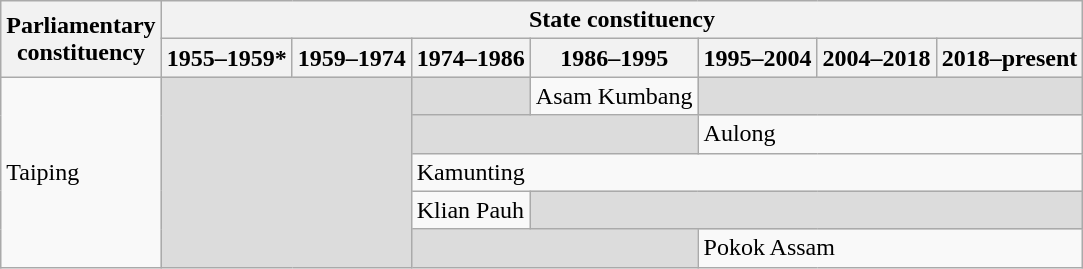<table class="wikitable">
<tr>
<th rowspan="2">Parliamentary<br>constituency</th>
<th colspan="7">State constituency</th>
</tr>
<tr>
<th>1955–1959*</th>
<th>1959–1974</th>
<th>1974–1986</th>
<th>1986–1995</th>
<th>1995–2004</th>
<th>2004–2018</th>
<th>2018–present</th>
</tr>
<tr>
<td rowspan="5">Taiping</td>
<td colspan="2" rowspan="5" bgcolor="dcdcdc"></td>
<td bgcolor="dcdcdc"></td>
<td>Asam Kumbang</td>
<td colspan="3" bgcolor="dcdcdc"></td>
</tr>
<tr>
<td colspan="2" bgcolor="dcdcdc"></td>
<td colspan="3">Aulong</td>
</tr>
<tr>
<td colspan="5">Kamunting</td>
</tr>
<tr>
<td>Klian Pauh</td>
<td colspan="4" bgcolor="dcdcdc"></td>
</tr>
<tr>
<td colspan="2" bgcolor="dcdcdc"></td>
<td colspan="3">Pokok Assam</td>
</tr>
</table>
